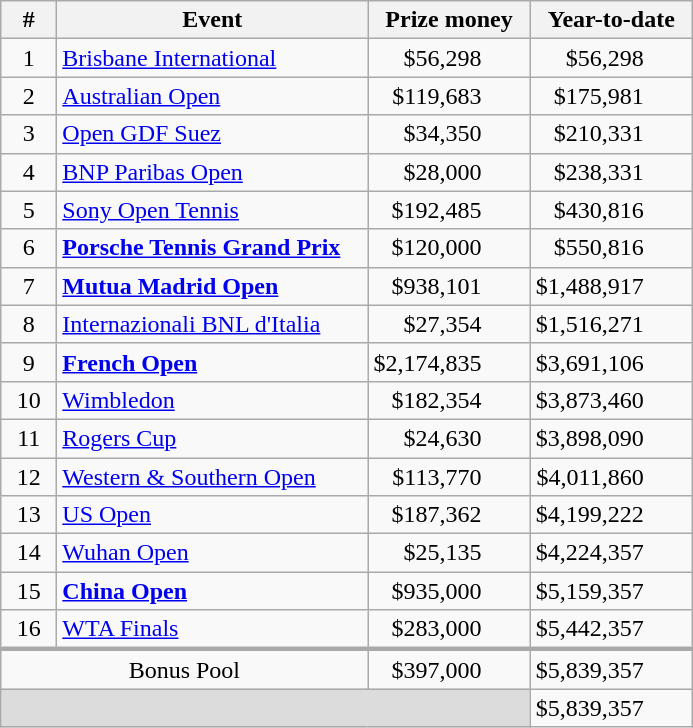<table class="wikitable sortable">
<tr>
<th width=30>#</th>
<th width=200>Event</th>
<th>Prize money</th>
<th>Year-to-date</th>
</tr>
<tr>
<td align=center>1</td>
<td><a href='#'>Brisbane International</a></td>
<td align=right style="padding-right: 2em">$56,298</td>
<td align=right style="padding-right: 2em">$56,298</td>
</tr>
<tr>
<td align=center>2</td>
<td><a href='#'>Australian Open</a></td>
<td align=right style="padding-right: 2em">$119,683</td>
<td align=right style="padding-right: 2em">$175,981</td>
</tr>
<tr>
<td align=center>3</td>
<td><a href='#'>Open GDF Suez</a></td>
<td align=right style="padding-right: 2em">$34,350</td>
<td align=right style="padding-right: 2em">$210,331</td>
</tr>
<tr>
<td align=center>4</td>
<td><a href='#'>BNP Paribas Open</a></td>
<td align=right style="padding-right: 2em">$28,000</td>
<td align=right style="padding-right: 2em">$238,331</td>
</tr>
<tr>
<td align=center>5</td>
<td><a href='#'>Sony Open Tennis</a></td>
<td align=right style="padding-right: 2em">$192,485</td>
<td align=right style="padding-right: 2em">$430,816</td>
</tr>
<tr>
<td align=center>6</td>
<td><strong><a href='#'>Porsche Tennis Grand Prix</a></strong></td>
<td align=right style="padding-right: 2em">$120,000</td>
<td align=right style="padding-right: 2em">$550,816</td>
</tr>
<tr>
<td align=center>7</td>
<td><strong><a href='#'>Mutua Madrid Open</a></strong></td>
<td align=right style="padding-right: 2em">$938,101</td>
<td align=right style="padding-right: 2em">$1,488,917</td>
</tr>
<tr>
<td align=center>8</td>
<td><a href='#'>Internazionali BNL d'Italia</a></td>
<td align=right style="padding-right: 2em">$27,354</td>
<td align=right style="padding-right: 2em">$1,516,271</td>
</tr>
<tr>
<td align=center>9</td>
<td><strong><a href='#'>French Open</a></strong></td>
<td align=right style="padding-right: 2em">$2,174,835</td>
<td align=right style="padding-right: 2em">$3,691,106</td>
</tr>
<tr>
<td align=center>10</td>
<td><a href='#'>Wimbledon</a></td>
<td align=right style="padding-right: 2em">$182,354</td>
<td align=right style="padding-right: 2em">$3,873,460</td>
</tr>
<tr>
<td align=center>11</td>
<td><a href='#'>Rogers Cup</a></td>
<td align=right style="padding-right: 2em">$24,630</td>
<td align=right style="padding-right: 2em">$3,898,090</td>
</tr>
<tr>
<td align=center>12</td>
<td><a href='#'>Western & Southern Open</a></td>
<td align=right style="padding-right: 2em">$113,770</td>
<td align=right style="padding-right: 2em">$4,011,860</td>
</tr>
<tr>
<td align=center>13</td>
<td><a href='#'>US Open</a></td>
<td align=right style="padding-right: 2em">$187,362</td>
<td align=right style="padding-right: 2em">$4,199,222</td>
</tr>
<tr>
<td align=center>14</td>
<td><a href='#'>Wuhan Open</a></td>
<td align=right style="padding-right: 2em">$25,135</td>
<td align=right style="padding-right: 2em">$4,224,357</td>
</tr>
<tr>
<td align=center>15</td>
<td><strong><a href='#'>China Open</a></strong></td>
<td align=right style="padding-right: 2em">$935,000</td>
<td align=right style="padding-right: 2em">$5,159,357</td>
</tr>
<tr>
<td align=center>16</td>
<td><a href='#'>WTA Finals</a></td>
<td align=right style="padding-right: 2em">$283,000</td>
<td align=right style="padding-right: 2em">$5,442,357</td>
</tr>
<tr style="text-align:center;border-top:3px solid darkgrey">
<td colspan=2>Bonus Pool</td>
<td align=right style="padding-right: 2em">$397,000</td>
<td align=right style="padding-right: 2em">$5,839,357</td>
</tr>
<tr class="sortbottom">
<td colspan=3 bgcolor=#DCDCDC></td>
<td align=right style="padding-right: 2em">$5,839,357</td>
</tr>
</table>
